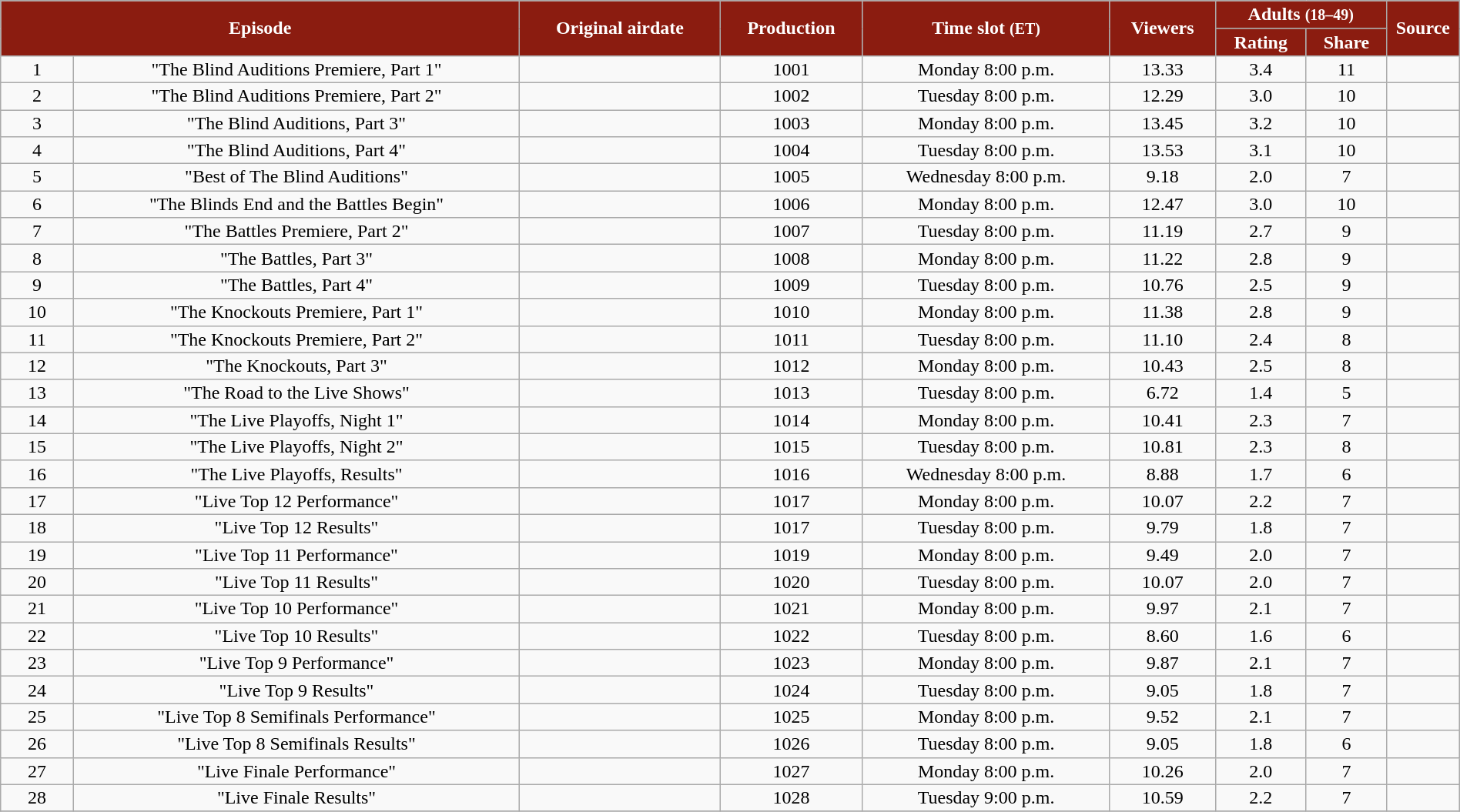<table class="wikitable" style="text-align:center; line-height:16px; width:100%;">
<tr>
<th style="background:#8b1c10; color:white;" rowspan="2" colspan="2">Episode</th>
<th style="background:#8b1c10; color:white;" rowspan="2">Original airdate</th>
<th style="background:#8b1c10; color:white;" rowspan="2">Production</th>
<th style="background:#8b1c10; color:white;" rowspan="2">Time slot <small>(ET)</small></th>
<th style="background:#8b1c10; color:white;" rowspan="2">Viewers<br><small></small></th>
<th style="background:#8b1c10; color:white;" colspan="2">Adults <small>(18–49)</small></th>
<th rowspan="2" style="background:#8b1c10; color:white; width:05%;">Source</th>
</tr>
<tr>
<th style="background:#8b1c10; color:white;">Rating</th>
<th style="background:#8b1c10; color:white;">Share</th>
</tr>
<tr>
<td style="width:05%;">1</td>
<td>"The Blind Auditions Premiere, Part 1"</td>
<td></td>
<td>1001</td>
<td>Monday 8:00 p.m.</td>
<td>13.33</td>
<td>3.4</td>
<td>11</td>
<td></td>
</tr>
<tr>
<td style="width:05%;">2</td>
<td>"The Blind Auditions Premiere, Part 2"</td>
<td></td>
<td>1002</td>
<td>Tuesday 8:00 p.m.</td>
<td>12.29</td>
<td>3.0</td>
<td>10</td>
<td></td>
</tr>
<tr>
<td style="width:05%;">3</td>
<td>"The Blind Auditions, Part 3"</td>
<td></td>
<td>1003</td>
<td>Monday 8:00 p.m.</td>
<td>13.45</td>
<td>3.2</td>
<td>10</td>
<td></td>
</tr>
<tr>
<td style="width:05%;">4</td>
<td>"The Blind Auditions, Part 4"</td>
<td></td>
<td>1004</td>
<td>Tuesday 8:00 p.m.</td>
<td>13.53</td>
<td>3.1</td>
<td>10</td>
<td></td>
</tr>
<tr>
<td style="width:05%;">5</td>
<td>"Best of The Blind Auditions"</td>
<td></td>
<td>1005</td>
<td>Wednesday 8:00 p.m.</td>
<td>9.18</td>
<td>2.0</td>
<td>7</td>
<td></td>
</tr>
<tr>
<td style="width:05%;">6</td>
<td>"The Blinds End and the Battles Begin"</td>
<td></td>
<td>1006</td>
<td>Monday 8:00 p.m.</td>
<td>12.47</td>
<td>3.0</td>
<td>10</td>
<td></td>
</tr>
<tr>
<td style="width:05%;">7</td>
<td>"The Battles Premiere, Part 2"</td>
<td></td>
<td>1007</td>
<td>Tuesday 8:00 p.m.</td>
<td>11.19</td>
<td>2.7</td>
<td>9</td>
<td></td>
</tr>
<tr>
<td style="width:05%;">8</td>
<td>"The Battles, Part 3"</td>
<td></td>
<td>1008</td>
<td>Monday 8:00 p.m.</td>
<td>11.22</td>
<td>2.8</td>
<td>9</td>
<td></td>
</tr>
<tr>
<td style="width:05%;">9</td>
<td>"The Battles, Part 4"</td>
<td></td>
<td>1009</td>
<td>Tuesday 8:00 p.m.</td>
<td>10.76</td>
<td>2.5</td>
<td>9</td>
<td></td>
</tr>
<tr>
<td style="width:05%;">10</td>
<td>"The Knockouts Premiere, Part 1"</td>
<td></td>
<td>1010</td>
<td>Monday 8:00 p.m.</td>
<td>11.38</td>
<td>2.8</td>
<td>9</td>
<td></td>
</tr>
<tr>
<td style="width:05%;">11</td>
<td>"The Knockouts Premiere, Part 2"</td>
<td></td>
<td>1011</td>
<td>Tuesday 8:00 p.m.</td>
<td>11.10</td>
<td>2.4</td>
<td>8</td>
<td></td>
</tr>
<tr>
<td style="width:05%;">12</td>
<td>"The Knockouts, Part 3"</td>
<td></td>
<td>1012</td>
<td>Monday 8:00 p.m.</td>
<td>10.43</td>
<td>2.5</td>
<td>8</td>
<td></td>
</tr>
<tr>
<td style="width:05%;">13</td>
<td>"The Road to the Live Shows"</td>
<td></td>
<td>1013</td>
<td>Tuesday 8:00 p.m.</td>
<td>6.72</td>
<td>1.4</td>
<td>5</td>
<td></td>
</tr>
<tr>
<td style="width:05%;">14</td>
<td>"The Live Playoffs, Night 1"</td>
<td></td>
<td>1014</td>
<td>Monday 8:00 p.m.</td>
<td>10.41</td>
<td>2.3</td>
<td>7</td>
<td></td>
</tr>
<tr>
<td style="width:05%;">15</td>
<td>"The Live Playoffs, Night 2"</td>
<td></td>
<td>1015</td>
<td>Tuesday 8:00 p.m.</td>
<td>10.81</td>
<td>2.3</td>
<td>8</td>
<td></td>
</tr>
<tr>
<td style="width:05%;">16</td>
<td>"The Live Playoffs, Results"</td>
<td></td>
<td>1016</td>
<td>Wednesday 8:00 p.m.</td>
<td>8.88</td>
<td>1.7</td>
<td>6</td>
<td></td>
</tr>
<tr>
<td style="width:05%;">17</td>
<td>"Live Top 12 Performance"</td>
<td></td>
<td>1017</td>
<td>Monday 8:00 p.m.</td>
<td>10.07</td>
<td>2.2</td>
<td>7</td>
<td></td>
</tr>
<tr>
<td style="width:05%;">18</td>
<td>"Live Top 12 Results"</td>
<td></td>
<td>1017</td>
<td>Tuesday 8:00 p.m.</td>
<td>9.79</td>
<td>1.8</td>
<td>7</td>
<td></td>
</tr>
<tr>
<td style="width:05%;">19</td>
<td>"Live Top 11 Performance"</td>
<td></td>
<td>1019</td>
<td>Monday 8:00 p.m.</td>
<td>9.49</td>
<td>2.0</td>
<td>7</td>
<td></td>
</tr>
<tr>
<td style="width:05%;">20</td>
<td>"Live Top 11 Results"</td>
<td></td>
<td>1020</td>
<td>Tuesday 8:00 p.m.</td>
<td>10.07</td>
<td>2.0</td>
<td>7</td>
<td></td>
</tr>
<tr>
<td style="width:05%;">21</td>
<td>"Live Top 10 Performance"</td>
<td></td>
<td>1021</td>
<td>Monday 8:00 p.m.</td>
<td>9.97</td>
<td>2.1</td>
<td>7</td>
<td></td>
</tr>
<tr>
<td style="width:05%;">22</td>
<td>"Live Top 10 Results"</td>
<td></td>
<td>1022</td>
<td>Tuesday 8:00 p.m.</td>
<td>8.60</td>
<td>1.6</td>
<td>6</td>
<td></td>
</tr>
<tr>
<td style="width:05%;">23</td>
<td>"Live Top 9 Performance"</td>
<td></td>
<td>1023</td>
<td>Monday 8:00 p.m.</td>
<td>9.87</td>
<td>2.1</td>
<td>7</td>
<td></td>
</tr>
<tr>
<td style="width:05%;">24</td>
<td>"Live Top 9 Results"</td>
<td></td>
<td>1024</td>
<td>Tuesday 8:00 p.m.</td>
<td>9.05</td>
<td>1.8</td>
<td>7</td>
<td></td>
</tr>
<tr>
<td style="width:05%;">25</td>
<td>"Live Top 8 Semifinals Performance"</td>
<td></td>
<td>1025</td>
<td>Monday 8:00 p.m.</td>
<td>9.52</td>
<td>2.1</td>
<td>7</td>
<td></td>
</tr>
<tr>
<td style="width:05%;">26</td>
<td>"Live Top 8 Semifinals Results"</td>
<td></td>
<td>1026</td>
<td>Tuesday 8:00 p.m.</td>
<td>9.05</td>
<td>1.8</td>
<td>6</td>
<td></td>
</tr>
<tr>
<td style="width:05%;">27</td>
<td>"Live Finale Performance"</td>
<td></td>
<td>1027</td>
<td>Monday 8:00 p.m.</td>
<td>10.26</td>
<td>2.0</td>
<td>7</td>
<td></td>
</tr>
<tr>
<td style="width:05%;">28</td>
<td>"Live Finale Results"</td>
<td></td>
<td>1028</td>
<td>Tuesday 9:00 p.m.</td>
<td>10.59</td>
<td>2.2</td>
<td>7</td>
<td></td>
</tr>
<tr>
</tr>
</table>
